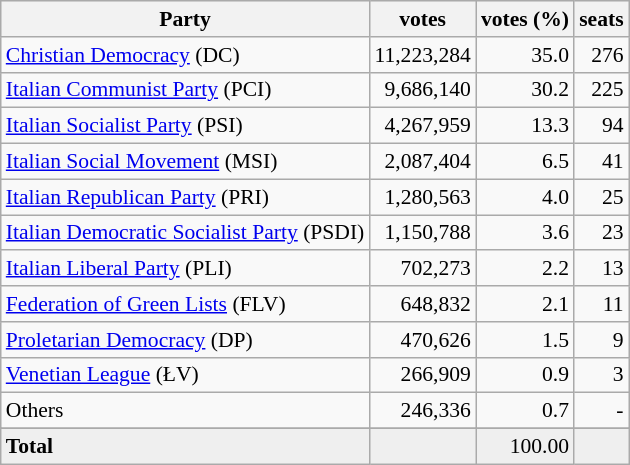<table class="wikitable" style="font-size: 90%;">
<tr bgcolor="EFEFEF">
<th>Party</th>
<th>votes</th>
<th>votes (%)</th>
<th>seats</th>
</tr>
<tr>
<td><a href='#'>Christian Democracy</a> (DC)</td>
<td align=right>11,223,284</td>
<td align=right>35.0</td>
<td align=right>276</td>
</tr>
<tr>
<td><a href='#'>Italian Communist Party</a> (PCI)</td>
<td align=right>9,686,140</td>
<td align=right>30.2</td>
<td align=right>225</td>
</tr>
<tr>
<td><a href='#'>Italian Socialist Party</a> (PSI)</td>
<td align=right>4,267,959</td>
<td align=right>13.3</td>
<td align=right>94</td>
</tr>
<tr>
<td><a href='#'>Italian Social Movement</a> (MSI)</td>
<td align=right>2,087,404</td>
<td align=right>6.5</td>
<td align=right>41</td>
</tr>
<tr>
<td><a href='#'>Italian Republican Party</a> (PRI)</td>
<td align=right>1,280,563</td>
<td align=right>4.0</td>
<td align=right>25</td>
</tr>
<tr>
<td><a href='#'>Italian Democratic Socialist Party</a> (PSDI)</td>
<td align=right>1,150,788</td>
<td align=right>3.6</td>
<td align=right>23</td>
</tr>
<tr>
<td><a href='#'>Italian Liberal Party</a> (PLI)</td>
<td align=right>702,273</td>
<td align=right>2.2</td>
<td align=right>13</td>
</tr>
<tr>
<td><a href='#'>Federation of Green Lists</a> (FLV)</td>
<td align=right>648,832</td>
<td align=right>2.1</td>
<td align=right>11</td>
</tr>
<tr>
<td><a href='#'>Proletarian Democracy</a> (DP)</td>
<td align=right>470,626</td>
<td align=right>1.5</td>
<td align=right>9</td>
</tr>
<tr>
<td><a href='#'>Venetian League</a> (ŁV)</td>
<td align=right>266,909</td>
<td align=right>0.9</td>
<td align=right>3</td>
</tr>
<tr>
<td>Others</td>
<td align=right>246,336</td>
<td align=right>0.7</td>
<td align=right>-</td>
</tr>
<tr>
</tr>
<tr bgcolor="EFEFEF">
<td align=left><strong>Total</strong></td>
<td align=right></td>
<td align=right>100.00</td>
<td align=right></td>
</tr>
</table>
